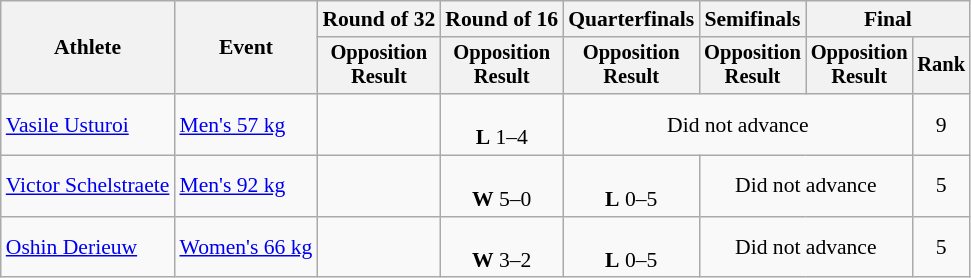<table class="wikitable" style="font-size:90%">
<tr>
<th rowspan="2">Athlete</th>
<th rowspan="2">Event</th>
<th>Round of 32</th>
<th>Round of 16</th>
<th>Quarterfinals</th>
<th>Semifinals</th>
<th colspan=2>Final</th>
</tr>
<tr style="font-size:95%">
<th>Opposition<br>Result</th>
<th>Opposition<br>Result</th>
<th>Opposition<br>Result</th>
<th>Opposition<br>Result</th>
<th>Opposition<br>Result</th>
<th>Rank</th>
</tr>
<tr align=center>
<td align=left><a href='#'>Vasile Usturoi</a></td>
<td align=left><a href='#'>Men's 57 kg</a></td>
<td></td>
<td><br><strong>L</strong> 1–4</td>
<td colspan=3>Did not advance</td>
<td>9</td>
</tr>
<tr align=center>
<td align=left><a href='#'>Victor Schelstraete</a></td>
<td align=left><a href='#'>Men's 92 kg</a></td>
<td></td>
<td><br><strong>W</strong> 5–0</td>
<td><br><strong>L</strong> 0–5</td>
<td colspan=2>Did not advance</td>
<td>5</td>
</tr>
<tr align=center>
<td align=left><a href='#'>Oshin Derieuw</a></td>
<td align=left><a href='#'>Women's 66 kg</a></td>
<td></td>
<td><br><strong>W</strong> 3–2</td>
<td><br><strong>L</strong> 0–5</td>
<td colspan=2>Did not advance</td>
<td>5</td>
</tr>
</table>
